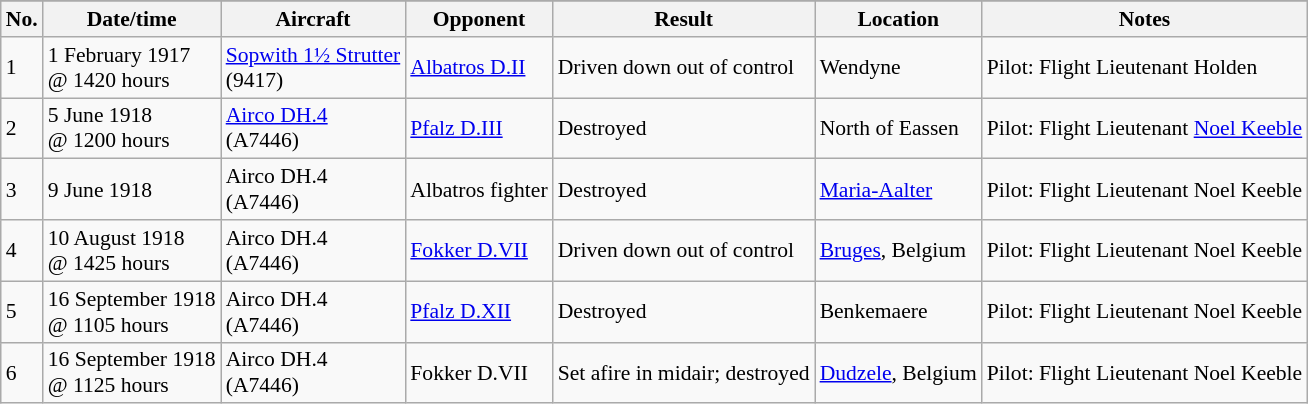<table class="wikitable" style="font-size:90%;">
<tr>
</tr>
<tr>
<th>No.</th>
<th>Date/time</th>
<th>Aircraft</th>
<th>Opponent</th>
<th>Result</th>
<th>Location</th>
<th>Notes</th>
</tr>
<tr>
<td>1</td>
<td>1 February 1917<br>@ 1420 hours</td>
<td><a href='#'>Sopwith 1½ Strutter</a><br>(9417)</td>
<td><a href='#'>Albatros D.II</a></td>
<td>Driven down out of control</td>
<td>Wendyne</td>
<td>Pilot: Flight Lieutenant Holden</td>
</tr>
<tr>
<td>2</td>
<td>5 June 1918<br>@ 1200 hours</td>
<td><a href='#'>Airco DH.4</a><br>(A7446)</td>
<td><a href='#'>Pfalz D.III</a></td>
<td>Destroyed</td>
<td>North of Eassen</td>
<td>Pilot: Flight Lieutenant <a href='#'>Noel Keeble</a></td>
</tr>
<tr>
<td>3</td>
<td>9 June 1918</td>
<td>Airco DH.4<br>(A7446)</td>
<td>Albatros fighter</td>
<td>Destroyed</td>
<td><a href='#'>Maria-Aalter</a></td>
<td>Pilot: Flight Lieutenant Noel Keeble</td>
</tr>
<tr>
<td>4</td>
<td>10 August 1918<br>@ 1425 hours</td>
<td>Airco DH.4<br>(A7446)</td>
<td><a href='#'>Fokker D.VII</a></td>
<td>Driven down out of control</td>
<td><a href='#'>Bruges</a>, Belgium</td>
<td>Pilot: Flight Lieutenant Noel Keeble</td>
</tr>
<tr>
<td>5</td>
<td>16 September 1918<br>@ 1105 hours</td>
<td>Airco DH.4<br>(A7446)</td>
<td><a href='#'>Pfalz D.XII</a></td>
<td>Destroyed</td>
<td>Benkemaere</td>
<td>Pilot: Flight Lieutenant Noel Keeble</td>
</tr>
<tr>
<td>6</td>
<td>16 September 1918<br>@ 1125 hours</td>
<td>Airco DH.4<br>(A7446)</td>
<td>Fokker D.VII</td>
<td>Set afire in midair; destroyed</td>
<td><a href='#'>Dudzele</a>, Belgium</td>
<td>Pilot: Flight Lieutenant Noel Keeble</td>
</tr>
</table>
